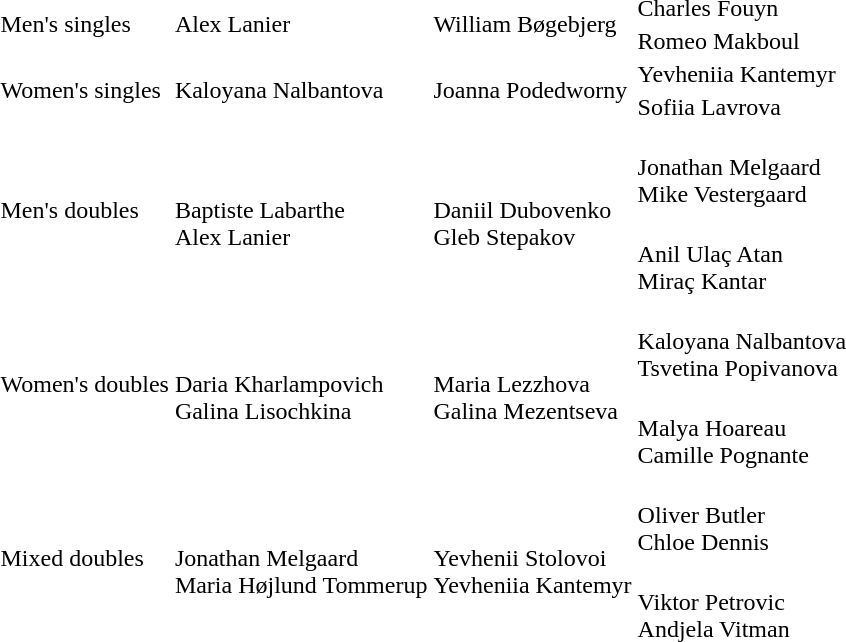<table>
<tr>
<td rowspan=2>Men's singles</td>
<td rowspan=2>Alex Lanier<br></td>
<td rowspan=2>William Bøgebjerg<br></td>
<td>Charles Fouyn<br></td>
</tr>
<tr>
<td>Romeo Makboul<br></td>
</tr>
<tr>
<td rowspan=2>Women's singles</td>
<td rowspan=2>Kaloyana Nalbantova<br></td>
<td rowspan=2>Joanna Podedworny<br></td>
<td>Yevheniia Kantemyr<br></td>
</tr>
<tr>
<td>Sofiia Lavrova<br></td>
</tr>
<tr>
<td rowspan=2>Men's doubles</td>
<td rowspan=2><br>Baptiste Labarthe<br>Alex Lanier</td>
<td rowspan=2><br>Daniil Dubovenko<br>Gleb Stepakov</td>
<td><br>Jonathan Melgaard<br>Mike Vestergaard</td>
</tr>
<tr>
<td><br>Anil Ulaç Atan<br>Miraç Kantar</td>
</tr>
<tr>
<td rowspan=2>Women's doubles</td>
<td rowspan=2><br>Daria Kharlampovich<br>Galina Lisochkina</td>
<td rowspan=2><br>Maria Lezzhova<br>Galina Mezentseva</td>
<td><br>Kaloyana Nalbantova<br>Tsvetina Popivanova</td>
</tr>
<tr>
<td><br>Malya Hoareau<br>Camille Pognante</td>
</tr>
<tr>
<td rowspan=2>Mixed doubles</td>
<td rowspan=2><br>Jonathan Melgaard<br>Maria Højlund Tommerup</td>
<td rowspan=2><br>Yevhenii Stolovoi<br>Yevheniia Kantemyr</td>
<td><br>Oliver Butler<br>Chloe Dennis</td>
</tr>
<tr>
<td><br>Viktor Petrovic<br>Andjela Vitman</td>
</tr>
</table>
